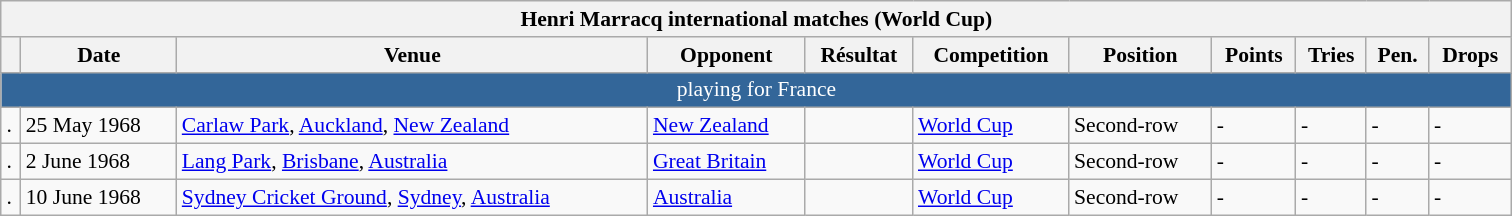<table class="wikitable sortable" style="float:center; border:1px; font-size:90%; margin-left:1em;" border="1">
<tr>
<th colspan="12" width="1000">Henri Marracq international matches (World Cup)</th>
</tr>
<tr>
<th></th>
<th>Date</th>
<th>Venue</th>
<th>Opponent</th>
<th>Résultat</th>
<th>Competition</th>
<th>Position</th>
<th>Points</th>
<th>Tries</th>
<th>Pen.</th>
<th>Drops</th>
</tr>
<tr>
<td colspan="11" style="text-align:center; background-color:#369; color:#ffffff;">playing for France</td>
</tr>
<tr>
<td>.</td>
<td>25 May 1968</td>
<td><a href='#'>Carlaw Park</a>, <a href='#'>Auckland</a>, <a href='#'>New Zealand</a></td>
<td><a href='#'>New Zealand</a></td>
<td></td>
<td><a href='#'>World Cup</a></td>
<td>Second-row</td>
<td>-</td>
<td>-</td>
<td>-</td>
<td>-</td>
</tr>
<tr>
<td>.</td>
<td>2 June 1968</td>
<td><a href='#'>Lang Park</a>, <a href='#'>Brisbane</a>, <a href='#'>Australia</a></td>
<td><a href='#'>Great Britain</a></td>
<td></td>
<td><a href='#'>World Cup</a></td>
<td>Second-row</td>
<td>-</td>
<td>-</td>
<td>-</td>
<td>-</td>
</tr>
<tr>
<td>.</td>
<td>10 June 1968</td>
<td><a href='#'>Sydney Cricket Ground</a>, <a href='#'>Sydney</a>, <a href='#'>Australia</a></td>
<td><a href='#'>Australia</a></td>
<td></td>
<td><a href='#'>World Cup</a></td>
<td>Second-row</td>
<td>-</td>
<td>-</td>
<td>-</td>
<td>-</td>
</tr>
</table>
